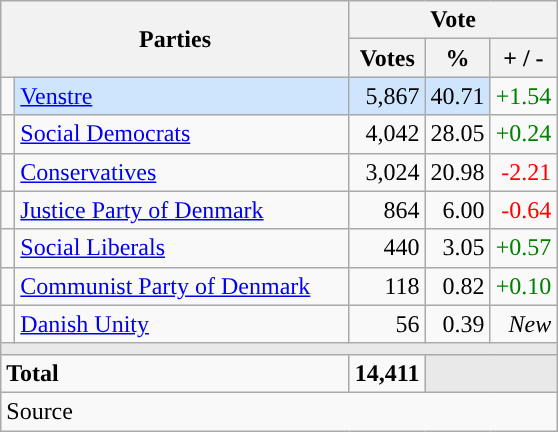<table class="wikitable" style="text-align:right;">
<tr>
<th style="text-align:centre;" rowspan="2" colspan="2" width="225">Parties</th>
<th colspan="3">Vote</th>
</tr>
<tr>
<th width="15">Votes</th>
<th width="15">%</th>
<th width="15">+ / -</th>
</tr>
<tr>
<td width="2" style="color:inherit;background:"></td>
<td bgcolor=#cfe5fe  align="left"><a href='#'>Venstre</a></td>
<td bgcolor=#cfe5fe>5,867</td>
<td bgcolor=#cfe5fe>40.71</td>
<td style=color:green;>+1.54</td>
</tr>
<tr>
<td width="2" style="color:inherit;background:"></td>
<td align="left"><a href='#'>Social Democrats</a></td>
<td>4,042</td>
<td>28.05</td>
<td style=color:green;>+0.24</td>
</tr>
<tr>
<td width="2" style="color:inherit;background:"></td>
<td align="left"><a href='#'>Conservatives</a></td>
<td>3,024</td>
<td>20.98</td>
<td style=color:red;>-2.21</td>
</tr>
<tr>
<td width="2" style="color:inherit;background:"></td>
<td align="left"><a href='#'>Justice Party of Denmark</a></td>
<td>864</td>
<td>6.00</td>
<td style=color:red;>-0.64</td>
</tr>
<tr>
<td width="2" style="color:inherit;background:"></td>
<td align="left"><a href='#'>Social Liberals</a></td>
<td>440</td>
<td>3.05</td>
<td style=color:green;>+0.57</td>
</tr>
<tr>
<td width="2" style="color:inherit;background:"></td>
<td align="left"><a href='#'>Communist Party of Denmark</a></td>
<td>118</td>
<td>0.82</td>
<td style=color:green;>+0.10</td>
</tr>
<tr>
<td width="2" style="color:inherit;background:"></td>
<td align="left"><a href='#'>Danish Unity</a></td>
<td>56</td>
<td>0.39</td>
<td><em>New</em></td>
</tr>
<tr>
<td colspan="7" bgcolor="#E9E9E9"></td>
</tr>
<tr>
<td align="left" colspan="2"><strong>Total</strong></td>
<td><strong>14,411</strong></td>
<td bgcolor="#E9E9E9" colspan="2"></td>
</tr>
<tr>
<td align="left" colspan="6">Source</td>
</tr>
</table>
